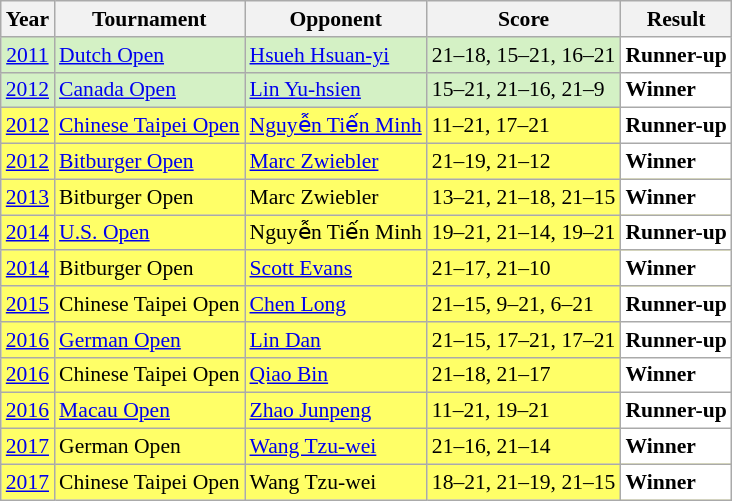<table class="sortable wikitable" style="font-size: 90%;">
<tr>
<th>Year</th>
<th>Tournament</th>
<th>Opponent</th>
<th>Score</th>
<th>Result</th>
</tr>
<tr style="background:#D4F1C5">
<td align="center"><a href='#'>2011</a></td>
<td align="left"><a href='#'>Dutch Open</a></td>
<td align="left"> <a href='#'>Hsueh Hsuan-yi</a></td>
<td align="left">21–18, 15–21, 16–21</td>
<td style="text-align:left; background:white"> <strong>Runner-up</strong></td>
</tr>
<tr style="background:#D4F1C5">
<td align="center"><a href='#'>2012</a></td>
<td align="left"><a href='#'>Canada Open</a></td>
<td align="left"> <a href='#'>Lin Yu-hsien</a></td>
<td align="left">15–21, 21–16, 21–9</td>
<td style="text-align:left; background:white"> <strong>Winner</strong></td>
</tr>
<tr style="background:#FFFF67">
<td align="center"><a href='#'>2012</a></td>
<td align="left"><a href='#'>Chinese Taipei Open</a></td>
<td align="left"> <a href='#'>Nguyễn Tiến Minh</a></td>
<td align="left">11–21, 17–21</td>
<td style="text-align:left; background:white"> <strong>Runner-up</strong></td>
</tr>
<tr style="background:#FFFF67">
<td align="center"><a href='#'>2012</a></td>
<td align="left"><a href='#'>Bitburger Open</a></td>
<td align="left"> <a href='#'>Marc Zwiebler</a></td>
<td align="left">21–19, 21–12</td>
<td style="text-align:left; background:white"> <strong>Winner</strong></td>
</tr>
<tr style="background:#FFFF67">
<td align="center"><a href='#'>2013</a></td>
<td align="left">Bitburger Open</td>
<td align="left"> Marc Zwiebler</td>
<td align="left">13–21, 21–18, 21–15</td>
<td style="text-align:left; background:white"> <strong>Winner</strong></td>
</tr>
<tr style="background:#FFFF67">
<td align="center"><a href='#'>2014</a></td>
<td align="left"><a href='#'>U.S. Open</a></td>
<td align="left"> Nguyễn Tiến Minh</td>
<td align="left">19–21, 21–14, 19–21</td>
<td style="text-align:left; background:white"> <strong>Runner-up</strong></td>
</tr>
<tr style="background:#FFFF67">
<td align="center"><a href='#'>2014</a></td>
<td align="left">Bitburger Open</td>
<td align="left"> <a href='#'>Scott Evans</a></td>
<td align="left">21–17, 21–10</td>
<td style="text-align:left; background:white"> <strong>Winner</strong></td>
</tr>
<tr style="background:#FFFF67">
<td align="center"><a href='#'>2015</a></td>
<td align="left">Chinese Taipei Open</td>
<td align="left"> <a href='#'>Chen Long</a></td>
<td align="left">21–15, 9–21, 6–21</td>
<td style="text-align:left; background:white"> <strong>Runner-up</strong></td>
</tr>
<tr style="background:#FFFF67">
<td align="center"><a href='#'>2016</a></td>
<td align="left"><a href='#'>German Open</a></td>
<td align="left"> <a href='#'>Lin Dan</a></td>
<td align="left">21–15, 17–21, 17–21</td>
<td style="text-align:left; background:white"> <strong>Runner-up</strong></td>
</tr>
<tr style="background:#FFFF67">
<td align="center"><a href='#'>2016</a></td>
<td align="left">Chinese Taipei Open</td>
<td align="left"> <a href='#'>Qiao Bin</a></td>
<td align="left">21–18, 21–17</td>
<td style="text-align:left; background:white"> <strong>Winner</strong></td>
</tr>
<tr style="background:#FFFF67">
<td align="center"><a href='#'>2016</a></td>
<td align="left"><a href='#'>Macau Open</a></td>
<td align="left"> <a href='#'>Zhao Junpeng</a></td>
<td align="left">11–21, 19–21</td>
<td style="text-align:left; background:white"> <strong>Runner-up</strong></td>
</tr>
<tr style="background:#FFFF67">
<td align="center"><a href='#'>2017</a></td>
<td align="left">German Open</td>
<td align="left"> <a href='#'>Wang Tzu-wei</a></td>
<td align="left">21–16, 21–14</td>
<td style="text-align:left; background:white"> <strong>Winner</strong></td>
</tr>
<tr style="background:#FFFF67">
<td align="center"><a href='#'>2017</a></td>
<td align="left">Chinese Taipei Open</td>
<td align="left"> Wang Tzu-wei</td>
<td align="left">18–21, 21–19, 21–15</td>
<td style="text-align:left; background:white"> <strong>Winner</strong></td>
</tr>
</table>
